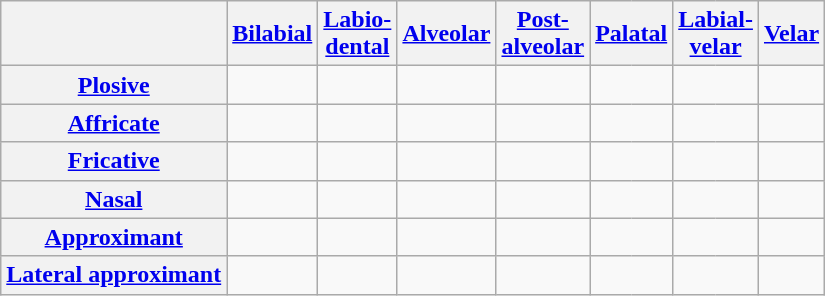<table class="wikitable" style="text-align: center;">
<tr>
<th> </th>
<th colspan="2"><a href='#'>Bilabial</a></th>
<th colspan="2"><a href='#'>Labio-<br>dental</a></th>
<th colspan="2"><a href='#'>Alveolar</a></th>
<th colspan="2"><a href='#'>Post-<br>alveolar</a></th>
<th colspan="2"><a href='#'>Palatal</a></th>
<th colspan="2"><a href='#'>Labial-<br>velar</a></th>
<th colspan="2"><a href='#'>Velar</a></th>
</tr>
<tr>
<th><a href='#'>Plosive</a></th>
<td style="border-right-width: 0;"> </td>
<td style="border-left-width: 0;"></td>
<td style="border-right-width: 0;"> </td>
<td style="border-left-width: 0;"> </td>
<td style="border-right-width: 0;"></td>
<td style="border-left-width: 0;"></td>
<td style="border-right-width: 0;"> </td>
<td style="border-left-width: 0;"> </td>
<td style="border-right-width: 0;"> </td>
<td style="border-left-width: 0;"> </td>
<td style="border-right-width: 0;"> </td>
<td style="border-left-width: 0;"> </td>
<td style="border-right-width: 0;"></td>
<td style="border-left-width: 0;"></td>
</tr>
<tr>
<th><a href='#'>Affricate</a></th>
<td style="border-right-width: 0;"> </td>
<td style="border-left-width: 0;"> </td>
<td style="border-right-width: 0;"></td>
<td style="border-left-width: 0;"></td>
<td style="border-right-width: 0;"></td>
<td style="border-left-width: 0;"></td>
<td style="border-right-width: 0;"></td>
<td style="border-left-width: 0;"></td>
<td style="border-right-width: 0;"> </td>
<td style="border-left-width: 0;"> </td>
<td style="border-right-width: 0;"> </td>
<td style="border-left-width: 0;"> </td>
<td style="border-right-width: 0;"> </td>
<td style="border-left-width: 0;"> </td>
</tr>
<tr>
<th><a href='#'>Fricative</a></th>
<td style="border-right-width: 0;"> </td>
<td style="border-left-width: 0;"> </td>
<td style="border-right-width: 0;"></td>
<td style="border-left-width: 0;"></td>
<td style="border-right-width: 0;"></td>
<td style="border-left-width: 0;"></td>
<td style="border-right-width: 0;"></td>
<td style="border-left-width: 0;"></td>
<td style="border-right-width: 0;"> </td>
<td style="border-left-width: 0;"> </td>
<td style="border-right-width: 0;"> </td>
<td style="border-left-width: 0;"> </td>
<td style="border-right-width: 0;"> </td>
<td style="border-left-width: 0;"> </td>
</tr>
<tr>
<th><a href='#'>Nasal</a></th>
<td style="border-right-width: 0;"> </td>
<td style="border-left-width: 0;"></td>
<td style="border-right-width: 0;"> </td>
<td style="border-left-width: 0;"> </td>
<td style="border-right-width: 0;"> </td>
<td style="border-left-width: 0;"></td>
<td style="border-right-width: 0;"> </td>
<td style="border-left-width: 0;"> </td>
<td style="border-right-width: 0;"> </td>
<td style="border-left-width: 0;"></td>
<td style="border-right-width: 0;"> </td>
<td style="border-left-width: 0;"> </td>
<td style="border-right-width: 0;"> </td>
<td style="border-left-width: 0;"></td>
</tr>
<tr>
<th><a href='#'>Approximant</a></th>
<td style="border-right-width: 0;"> </td>
<td style="border-left-width: 0;"> </td>
<td style="border-right-width: 0;"> </td>
<td style="border-left-width: 0;"> </td>
<td style="border-right-width: 0;"> </td>
<td style="border-left-width: 0;"> </td>
<td style="border-right-width: 0;"> </td>
<td style="border-left-width: 0;"> </td>
<td style="border-right-width: 0;"> </td>
<td style="border-left-width: 0;"></td>
<td style="border-right-width: 0;"> </td>
<td style="border-left-width: 0;"></td>
<td style="border-right-width: 0;"> </td>
<td style="border-left-width: 0;"></td>
</tr>
<tr>
<th><a href='#'>Lateral approximant</a></th>
<td style="border-right-width: 0;"> </td>
<td style="border-left-width: 0;"> </td>
<td style="border-right-width: 0;"> </td>
<td style="border-left-width: 0;"> </td>
<td style="border-right-width: 0;"> </td>
<td style="border-left-width: 0;"></td>
<td style="border-right-width: 0;"> </td>
<td style="border-left-width: 0;"> </td>
<td style="border-right-width: 0;"> </td>
<td style="border-left-width: 0;"> </td>
<td style="border-right-width: 0;"> </td>
<td style="border-left-width: 0;"> </td>
<td style="border-right-width: 0;"> </td>
<td style="border-left-width: 0;"> </td>
</tr>
</table>
